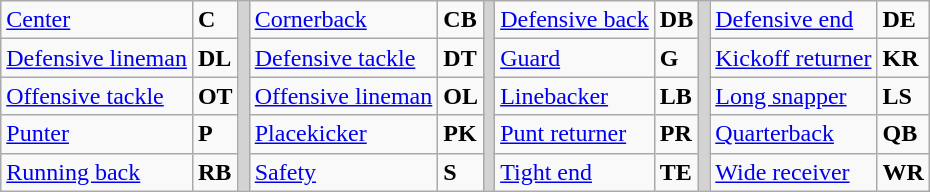<table class="wikitable">
<tr>
<td><a href='#'>Center</a></td>
<td><strong>C</strong></td>
<td rowSpan="6" style="background-color:lightgrey;"></td>
<td><a href='#'>Cornerback</a></td>
<td><strong>CB</strong></td>
<td rowSpan="6" style="background-color:lightgrey;"></td>
<td><a href='#'>Defensive back</a></td>
<td><strong>DB</strong></td>
<td rowSpan="6" style="background-color:lightgrey;"></td>
<td><a href='#'>Defensive end</a></td>
<td><strong>DE</strong></td>
</tr>
<tr>
<td><a href='#'>Defensive lineman</a></td>
<td><strong>DL</strong></td>
<td><a href='#'>Defensive tackle</a></td>
<td><strong>DT</strong></td>
<td><a href='#'>Guard</a></td>
<td><strong>G</strong></td>
<td><a href='#'>Kickoff returner</a></td>
<td><strong>KR</strong></td>
</tr>
<tr>
<td><a href='#'>Offensive tackle</a></td>
<td><strong>OT</strong></td>
<td><a href='#'>Offensive lineman</a></td>
<td><strong>OL</strong></td>
<td><a href='#'>Linebacker</a></td>
<td><strong>LB</strong></td>
<td><a href='#'>Long snapper</a></td>
<td><strong>LS</strong></td>
</tr>
<tr>
<td><a href='#'>Punter</a></td>
<td><strong>P</strong></td>
<td><a href='#'>Placekicker</a></td>
<td><strong>PK</strong></td>
<td><a href='#'>Punt returner</a></td>
<td><strong>PR</strong></td>
<td><a href='#'>Quarterback</a></td>
<td><strong>QB</strong></td>
</tr>
<tr>
<td><a href='#'>Running back</a></td>
<td><strong>RB</strong></td>
<td><a href='#'>Safety</a></td>
<td><strong>S</strong></td>
<td><a href='#'>Tight end</a></td>
<td><strong>TE</strong></td>
<td><a href='#'>Wide receiver</a></td>
<td><strong>WR</strong></td>
</tr>
</table>
